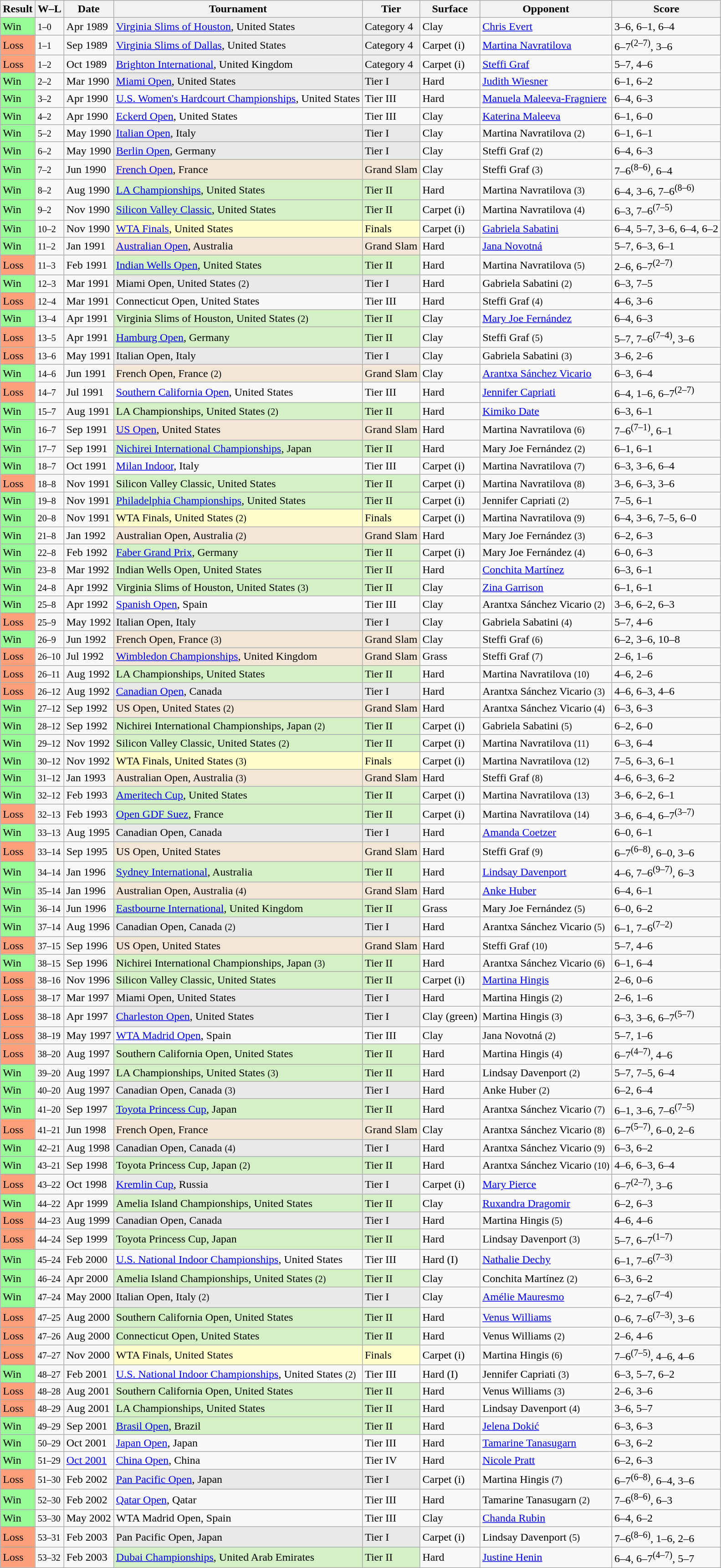<table class="sortable wikitable">
<tr>
<th>Result</th>
<th class="unsortable">W–L</th>
<th>Date</th>
<th>Tournament</th>
<th>Tier</th>
<th>Surface</th>
<th>Opponent</th>
<th class="unsortable">Score</th>
</tr>
<tr>
<td style="background:#98fb98;">Win</td>
<td><small>1–0</small></td>
<td>Apr 1989</td>
<td style="background:#efefef;"><a href='#'>Virginia Slims of Houston</a>, United States</td>
<td style="background:#efefef;">Category 4</td>
<td>Clay</td>
<td> <a href='#'>Chris Evert</a></td>
<td>3–6, 6–1, 6–4</td>
</tr>
<tr>
<td style="background:#ffa07a;">Loss</td>
<td><small>1–1</small></td>
<td>Sep 1989</td>
<td style="background:#efefef;"><a href='#'>Virginia Slims of Dallas</a>, United States</td>
<td style="background:#efefef;">Category 4</td>
<td>Carpet (i)</td>
<td> <a href='#'>Martina Navratilova</a></td>
<td>6–7<sup>(2–7)</sup>, 3–6</td>
</tr>
<tr>
<td style="background:#ffa07a;">Loss</td>
<td><small>1–2</small></td>
<td>Oct 1989</td>
<td style="background:#efefef;"><a href='#'>Brighton International</a>, United Kingdom</td>
<td style="background:#efefef;">Category 4</td>
<td>Carpet (i)</td>
<td> <a href='#'>Steffi Graf</a></td>
<td>5–7, 4–6</td>
</tr>
<tr>
<td style="background:#98fb98;">Win</td>
<td><small>2–2</small></td>
<td>Mar 1990</td>
<td style="background:#e9e9e9;"><a href='#'>Miami Open</a>, United States</td>
<td style="background:#e9e9e9;">Tier I</td>
<td>Hard</td>
<td> <a href='#'>Judith Wiesner</a></td>
<td>6–1, 6–2</td>
</tr>
<tr>
<td style="background:#98fb98;">Win</td>
<td><small>3–2</small></td>
<td>Apr 1990</td>
<td><a href='#'>U.S. Women's Hardcourt Championships</a>, United States</td>
<td>Tier III</td>
<td>Hard</td>
<td> <a href='#'>Manuela Maleeva-Fragniere</a></td>
<td>6–4, 6–3</td>
</tr>
<tr>
<td style="background:#98fb98;">Win</td>
<td><small>4–2</small></td>
<td>Apr 1990</td>
<td><a href='#'>Eckerd Open</a>, United States</td>
<td>Tier III</td>
<td>Clay</td>
<td> <a href='#'>Katerina Maleeva</a></td>
<td>6–1, 6–0</td>
</tr>
<tr>
<td style="background:#98fb98;">Win</td>
<td><small>5–2</small></td>
<td>May 1990</td>
<td style="background:#e9e9e9;"><a href='#'>Italian Open</a>, Italy</td>
<td style="background:#e9e9e9;">Tier I</td>
<td>Clay</td>
<td> Martina Navratilova <small>(2)</small></td>
<td>6–1, 6–1</td>
</tr>
<tr>
<td style="background:#98fb98;">Win</td>
<td><small>6–2</small></td>
<td>May 1990</td>
<td style="background:#e9e9e9;"><a href='#'>Berlin Open</a>, Germany</td>
<td style="background:#e9e9e9;">Tier I</td>
<td>Clay</td>
<td> Steffi Graf <small>(2)</small></td>
<td>6–4, 6–3</td>
</tr>
<tr>
<td style="background:#98fb98;">Win</td>
<td><small>7–2</small></td>
<td>Jun 1990</td>
<td style="background:#f3e6d7;"><a href='#'>French Open</a>, France</td>
<td style="background:#f3e6d7;">Grand Slam</td>
<td>Clay</td>
<td> Steffi Graf <small>(3)</small></td>
<td>7–6<sup>(8–6)</sup>, 6–4</td>
</tr>
<tr>
<td style="background:#98fb98;">Win</td>
<td><small>8–2</small></td>
<td>Aug 1990</td>
<td style="background:#d4f1c5;"><a href='#'>LA Championships</a>, United States</td>
<td style="background:#d4f1c5;">Tier II</td>
<td>Hard</td>
<td> Martina Navratilova <small>(3)</small></td>
<td>6–4, 3–6, 7–6<sup>(8–6)</sup></td>
</tr>
<tr>
<td style="background:#98fb98;">Win</td>
<td><small>9–2</small></td>
<td>Nov 1990</td>
<td style="background:#d4f1c5;"><a href='#'>Silicon Valley Classic</a>, United States</td>
<td style="background:#d4f1c5;">Tier II</td>
<td>Carpet (i)</td>
<td> Martina Navratilova <small>(4)</small></td>
<td>6–3, 7–6<sup>(7–5)</sup></td>
</tr>
<tr>
<td style="background:#98fb98;">Win</td>
<td><small>10–2</small></td>
<td>Nov 1990</td>
<td style="background:#ffc;"><a href='#'>WTA Finals</a>, United States</td>
<td style="background:#ffc;">Finals</td>
<td>Carpet (i)</td>
<td> <a href='#'>Gabriela Sabatini</a></td>
<td>6–4, 5–7, 3–6, 6–4, 6–2</td>
</tr>
<tr>
<td style="background:#98fb98;">Win</td>
<td><small>11–2</small></td>
<td>Jan 1991</td>
<td style="background:#f3e6d7;"><a href='#'>Australian Open</a>, Australia</td>
<td style="background:#f3e6d7;">Grand Slam</td>
<td>Hard</td>
<td> <a href='#'>Jana Novotná</a></td>
<td>5–7, 6–3, 6–1</td>
</tr>
<tr>
<td style="background:#ffa07a;">Loss</td>
<td><small>11–3</small></td>
<td>Feb 1991</td>
<td style="background:#d4f1c5;"><a href='#'>Indian Wells Open</a>, United States</td>
<td style="background:#d4f1c5;">Tier II</td>
<td>Hard</td>
<td> Martina Navratilova <small>(5)</small></td>
<td>2–6, 6–7<sup>(2–7)</sup></td>
</tr>
<tr>
<td style="background:#98fb98;">Win</td>
<td><small>12–3</small></td>
<td>Mar 1991</td>
<td style="background:#e9e9e9;">Miami Open, United States <small>(2)</small></td>
<td style="background:#e9e9e9;">Tier I</td>
<td>Hard</td>
<td> Gabriela Sabatini <small>(2)</small></td>
<td>6–3, 7–5</td>
</tr>
<tr>
<td style="background:#ffa07a;">Loss</td>
<td><small>12–4</small></td>
<td>Mar 1991</td>
<td>Connecticut Open, United States</td>
<td>Tier III</td>
<td>Hard</td>
<td> Steffi Graf <small>(4)</small></td>
<td>4–6, 3–6</td>
</tr>
<tr>
<td style="background:#98fb98;">Win</td>
<td><small>13–4</small></td>
<td>Apr 1991</td>
<td style="background:#d4f1c5;">Virginia Slims of Houston, United States <small>(2)</small></td>
<td style="background:#d4f1c5;">Tier II</td>
<td>Clay</td>
<td> <a href='#'>Mary Joe Fernández</a></td>
<td>6–4, 6–3</td>
</tr>
<tr>
<td style="background:#ffa07a;">Loss</td>
<td><small>13–5</small></td>
<td>Apr 1991</td>
<td style="background:#d4f1c5;"><a href='#'>Hamburg Open</a>, Germany</td>
<td style="background:#d4f1c5;">Tier II</td>
<td>Clay</td>
<td> Steffi Graf <small>(5)</small></td>
<td>5–7, 7–6<sup>(7–4)</sup>, 3–6</td>
</tr>
<tr>
<td style="background:#ffa07a;">Loss</td>
<td><small>13–6</small></td>
<td>May 1991</td>
<td style="background:#e9e9e9;">Italian Open, Italy</td>
<td style="background:#e9e9e9;">Tier I</td>
<td>Clay</td>
<td> Gabriela Sabatini <small>(3)</small></td>
<td>3–6, 2–6</td>
</tr>
<tr>
<td style="background:#98fb98;">Win</td>
<td><small>14–6</small></td>
<td>Jun 1991</td>
<td style="background:#f3e6d7;">French Open, France <small>(2)</small></td>
<td style="background:#f3e6d7;">Grand Slam</td>
<td>Clay</td>
<td> <a href='#'>Arantxa Sánchez Vicario</a></td>
<td>6–3, 6–4</td>
</tr>
<tr>
<td style="background:#ffa07a;">Loss</td>
<td><small>14–7</small></td>
<td>Jul 1991</td>
<td><a href='#'>Southern California Open</a>, United States</td>
<td>Tier III</td>
<td>Hard</td>
<td> <a href='#'>Jennifer Capriati</a></td>
<td>6–4, 1–6, 6–7<sup>(2–7)</sup></td>
</tr>
<tr>
<td style="background:#98fb98;">Win</td>
<td><small>15–7</small></td>
<td>Aug 1991</td>
<td style="background:#d4f1c5;">LA Championships, United States <small>(2)</small></td>
<td style="background:#d4f1c5;">Tier II</td>
<td>Hard</td>
<td> <a href='#'>Kimiko Date</a></td>
<td>6–3, 6–1</td>
</tr>
<tr>
<td style="background:#98fb98;">Win</td>
<td><small>16–7</small></td>
<td>Sep 1991</td>
<td style="background:#f3e6d7;"><a href='#'>US Open</a>, United States</td>
<td style="background:#f3e6d7;">Grand Slam</td>
<td>Hard</td>
<td> Martina Navratilova <small>(6)</small></td>
<td>7–6<sup>(7–1)</sup>, 6–1</td>
</tr>
<tr>
<td style="background:#98fb98;">Win</td>
<td><small>17–7</small></td>
<td>Sep 1991</td>
<td style="background:#d4f1c5;"><a href='#'>Nichirei International Championships</a>, Japan</td>
<td style="background:#d4f1c5;">Tier II</td>
<td>Hard</td>
<td> Mary Joe Fernández <small>(2)</small></td>
<td>6–1, 6–1</td>
</tr>
<tr>
<td style="background:#98fb98;">Win</td>
<td><small>18–7</small></td>
<td>Oct 1991</td>
<td><a href='#'>Milan Indoor</a>, Italy</td>
<td>Tier III</td>
<td>Carpet (i)</td>
<td> Martina Navratilova <small>(7)</small></td>
<td>6–3, 3–6, 6–4</td>
</tr>
<tr>
<td style="background:#ffa07a;">Loss</td>
<td><small>18–8</small></td>
<td>Nov 1991</td>
<td style="background:#d4f1c5;">Silicon Valley Classic, United States</td>
<td style="background:#d4f1c5;">Tier II</td>
<td>Carpet (i)</td>
<td> Martina Navratilova <small>(8)</small></td>
<td>3–6, 6–3, 3–6</td>
</tr>
<tr>
<td style="background:#98fb98;">Win</td>
<td><small>19–8</small></td>
<td>Nov 1991</td>
<td style="background:#d4f1c5;"><a href='#'>Philadelphia Championships</a>, United States</td>
<td style="background:#d4f1c5;">Tier II</td>
<td>Carpet (i)</td>
<td> Jennifer Capriati <small>(2)</small></td>
<td>7–5, 6–1</td>
</tr>
<tr>
<td style="background:#98fb98;">Win</td>
<td><small>20–8</small></td>
<td>Nov 1991</td>
<td style="background:#ffc;">WTA Finals, United States <small>(2)</small></td>
<td style="background:#ffc;">Finals</td>
<td>Carpet (i)</td>
<td> Martina Navratilova <small>(9)</small></td>
<td>6–4, 3–6, 7–5, 6–0</td>
</tr>
<tr>
<td style="background:#98fb98;">Win</td>
<td><small>21–8</small></td>
<td>Jan 1992</td>
<td style="background:#f3e6d7;">Australian Open, Australia <small>(2)</small></td>
<td style="background:#f3e6d7;">Grand Slam</td>
<td>Hard</td>
<td> Mary Joe Fernández <small>(3)</small></td>
<td>6–2, 6–3</td>
</tr>
<tr>
<td style="background:#98fb98;">Win</td>
<td><small>22–8</small></td>
<td>Feb 1992</td>
<td style="background:#d4f1c5;"><a href='#'>Faber Grand Prix</a>, Germany</td>
<td style="background:#d4f1c5;">Tier II</td>
<td>Carpet (i)</td>
<td> Mary Joe Fernández <small>(4)</small></td>
<td>6–0, 6–3</td>
</tr>
<tr>
<td style="background:#98fb98;">Win</td>
<td><small>23–8</small></td>
<td>Mar 1992</td>
<td style="background:#d4f1c5;">Indian Wells Open, United States</td>
<td style="background:#d4f1c5;">Tier II</td>
<td>Hard</td>
<td> <a href='#'>Conchita Martínez</a></td>
<td>6–3, 6–1</td>
</tr>
<tr>
<td style="background:#98fb98;">Win</td>
<td><small>24–8</small></td>
<td>Apr 1992</td>
<td style="background:#d4f1c5;">Virginia Slims of Houston, United States <small>(3)</small></td>
<td style="background:#d4f1c5;">Tier II</td>
<td>Clay</td>
<td> <a href='#'>Zina Garrison</a></td>
<td>6–1, 6–1</td>
</tr>
<tr>
<td style="background:#98fb98;">Win</td>
<td><small>25–8</small></td>
<td>Apr 1992</td>
<td><a href='#'>Spanish Open</a>, Spain</td>
<td>Tier III</td>
<td>Clay</td>
<td> Arantxa Sánchez Vicario <small>(2)</small></td>
<td>3–6, 6–2, 6–3</td>
</tr>
<tr>
<td style="background:#ffa07a;">Loss</td>
<td><small>25–9</small></td>
<td>May 1992</td>
<td style="background:#e9e9e9;">Italian Open, Italy</td>
<td style="background:#e9e9e9;">Tier I</td>
<td>Clay</td>
<td> Gabriela Sabatini <small>(4)</small></td>
<td>5–7, 4–6</td>
</tr>
<tr>
<td style="background:#98fb98;">Win</td>
<td><small>26–9</small></td>
<td>Jun 1992</td>
<td style="background:#f3e6d7;">French Open, France <small>(3)</small></td>
<td style="background:#f3e6d7;">Grand Slam</td>
<td>Clay</td>
<td> Steffi Graf <small>(6)</small></td>
<td>6–2, 3–6, 10–8</td>
</tr>
<tr>
<td style="background:#ffa07a;">Loss</td>
<td><small>26–10</small></td>
<td>Jul 1992</td>
<td style="background:#f3e6d7;"><a href='#'>Wimbledon Championships</a>, United Kingdom</td>
<td style="background:#f3e6d7;">Grand Slam</td>
<td>Grass</td>
<td> Steffi Graf <small>(7)</small></td>
<td>2–6, 1–6</td>
</tr>
<tr>
<td style="background:#ffa07a;">Loss</td>
<td><small>26–11</small></td>
<td>Aug 1992</td>
<td style="background:#d4f1c5;">LA Championships, United States</td>
<td style="background:#d4f1c5;">Tier II</td>
<td>Hard</td>
<td> Martina Navratilova <small>(10)</small></td>
<td>4–6, 2–6</td>
</tr>
<tr>
<td style="background:#ffa07a;">Loss</td>
<td><small>26–12</small></td>
<td>Aug 1992</td>
<td style="background:#e9e9e9;"><a href='#'>Canadian Open</a>, Canada</td>
<td style="background:#e9e9e9;">Tier I</td>
<td>Hard</td>
<td> Arantxa Sánchez Vicario <small>(3)</small></td>
<td>4–6, 6–3, 4–6</td>
</tr>
<tr>
<td style="background:#98fb98;">Win</td>
<td><small>27–12</small></td>
<td>Sep 1992</td>
<td style="background:#f3e6d7;">US Open, United States <small>(2)</small></td>
<td style="background:#f3e6d7;">Grand Slam</td>
<td>Hard</td>
<td> Arantxa Sánchez Vicario <small>(4)</small></td>
<td>6–3, 6–3</td>
</tr>
<tr>
<td style="background:#98fb98;">Win</td>
<td><small>28–12</small></td>
<td>Sep 1992</td>
<td style="background:#d4f1c5;">Nichirei International Championships, Japan <small>(2)</small></td>
<td style="background:#d4f1c5;">Tier II</td>
<td>Carpet (i)</td>
<td> Gabriela Sabatini <small>(5)</small></td>
<td>6–2, 6–0</td>
</tr>
<tr>
<td style="background:#98fb98;">Win</td>
<td><small>29–12</small></td>
<td>Nov 1992</td>
<td style="background:#d4f1c5;">Silicon Valley Classic, United States <small>(2)</small></td>
<td style="background:#d4f1c5;">Tier II</td>
<td>Carpet (i)</td>
<td> Martina Navratilova <small>(11)</small></td>
<td>6–3, 6–4</td>
</tr>
<tr>
<td style="background:#98fb98;">Win</td>
<td><small>30–12</small></td>
<td>Nov 1992</td>
<td style="background:#ffc;">WTA Finals, United States <small>(3)</small></td>
<td style="background:#ffc;">Finals</td>
<td>Carpet (i)</td>
<td> Martina Navratilova <small>(12)</small></td>
<td>7–5, 6–3, 6–1</td>
</tr>
<tr>
<td style="background:#98fb98;">Win</td>
<td><small>31–12</small></td>
<td>Jan 1993</td>
<td style="background:#f3e6d7;">Australian Open, Australia <small>(3)</small></td>
<td style="background:#f3e6d7;">Grand Slam</td>
<td>Hard</td>
<td> Steffi Graf <small>(8)</small></td>
<td>4–6, 6–3, 6–2</td>
</tr>
<tr>
<td style="background:#98fb98;">Win</td>
<td><small>32–12</small></td>
<td>Feb 1993</td>
<td style="background:#d4f1c5;"><a href='#'>Ameritech Cup</a>, United States</td>
<td style="background:#d4f1c5;">Tier II</td>
<td>Carpet (i)</td>
<td> Martina Navratilova <small>(13)</small></td>
<td>3–6, 6–2, 6–1</td>
</tr>
<tr>
<td style="background:#ffa07a;">Loss</td>
<td><small>32–13</small></td>
<td>Feb 1993</td>
<td style="background:#d4f1c5;"><a href='#'>Open GDF Suez</a>, France</td>
<td style="background:#d4f1c5;">Tier II</td>
<td>Carpet (i)</td>
<td> Martina Navratilova <small>(14)</small></td>
<td>3–6, 6–4, 6–7<sup>(3–7)</sup></td>
</tr>
<tr>
<td style="background:#98fb98;">Win</td>
<td><small>33–13</small></td>
<td>Aug 1995</td>
<td style="background:#e9e9e9;">Canadian Open, Canada</td>
<td style="background:#e9e9e9;">Tier I</td>
<td>Hard</td>
<td> <a href='#'>Amanda Coetzer</a></td>
<td>6–0, 6–1</td>
</tr>
<tr>
<td style="background:#ffa07a;">Loss</td>
<td><small>33–14</small></td>
<td>Sep 1995</td>
<td style="background:#f3e6d7;">US Open, United States</td>
<td style="background:#f3e6d7;">Grand Slam</td>
<td>Hard</td>
<td> Steffi Graf <small>(9)</small></td>
<td>6–7<sup>(6–8)</sup>, 6–0, 3–6</td>
</tr>
<tr>
<td style="background:#98fb98;">Win</td>
<td><small>34–14</small></td>
<td>Jan 1996</td>
<td style="background:#d4f1c5;"><a href='#'>Sydney International</a>, Australia</td>
<td style="background:#d4f1c5;">Tier II</td>
<td>Hard</td>
<td> <a href='#'>Lindsay Davenport</a></td>
<td>4–6, 7–6<sup>(9–7)</sup>, 6–3</td>
</tr>
<tr>
<td style="background:#98fb98;">Win</td>
<td><small>35–14</small></td>
<td>Jan 1996</td>
<td style="background:#f3e6d7;">Australian Open, Australia <small>(4)</small></td>
<td style="background:#f3e6d7;">Grand Slam</td>
<td>Hard</td>
<td> <a href='#'>Anke Huber</a></td>
<td>6–4, 6–1</td>
</tr>
<tr>
<td style="background:#98fb98;">Win</td>
<td><small>36–14</small></td>
<td>Jun 1996</td>
<td style="background:#d4f1c5;"><a href='#'>Eastbourne International</a>, United Kingdom</td>
<td style="background:#d4f1c5;">Tier II</td>
<td>Grass</td>
<td> Mary Joe Fernández <small>(5)</small></td>
<td>6–0, 6–2</td>
</tr>
<tr>
<td style="background:#98fb98;">Win</td>
<td><small>37–14</small></td>
<td>Aug 1996</td>
<td style="background:#e9e9e9;">Canadian Open, Canada <small>(2)</small></td>
<td style="background:#e9e9e9;">Tier I</td>
<td>Hard</td>
<td> Arantxa Sánchez Vicario <small>(5)</small></td>
<td>6–1, 7–6<sup>(7–2)</sup></td>
</tr>
<tr>
<td style="background:#ffa07a;">Loss</td>
<td><small>37–15</small></td>
<td>Sep 1996</td>
<td style="background:#f3e6d7;">US Open, United States</td>
<td style="background:#f3e6d7;">Grand Slam</td>
<td>Hard</td>
<td> Steffi Graf <small>(10)</small></td>
<td>5–7, 4–6</td>
</tr>
<tr>
<td style="background:#98fb98;">Win</td>
<td><small>38–15</small></td>
<td>Sep 1996</td>
<td style="background:#d4f1c5;">Nichirei International Championships, Japan <small>(3)</small></td>
<td style="background:#d4f1c5;">Tier II</td>
<td>Hard</td>
<td> Arantxa Sánchez Vicario <small>(6)</small></td>
<td>6–1, 6–4</td>
</tr>
<tr>
<td style="background:#ffa07a;">Loss</td>
<td><small>38–16</small></td>
<td>Nov 1996</td>
<td style="background:#d4f1c5;">Silicon Valley Classic, United States</td>
<td style="background:#d4f1c5;">Tier II</td>
<td>Carpet (i)</td>
<td> <a href='#'>Martina Hingis</a></td>
<td>2–6, 0–6</td>
</tr>
<tr>
<td style="background:#ffa07a;">Loss</td>
<td><small>38–17</small></td>
<td>Mar 1997</td>
<td style="background:#e9e9e9;">Miami Open, United States</td>
<td style="background:#e9e9e9;">Tier I</td>
<td>Hard</td>
<td> Martina Hingis <small>(2)</small></td>
<td>2–6, 1–6</td>
</tr>
<tr>
<td style="background:#ffa07a;">Loss</td>
<td><small>38–18</small></td>
<td>Apr 1997</td>
<td style="background:#e9e9e9;"><a href='#'>Charleston Open</a>, United States</td>
<td style="background:#e9e9e9;">Tier I</td>
<td>Clay (green)</td>
<td> Martina Hingis <small>(3)</small></td>
<td>6–3, 3–6, 6–7<sup>(5–7)</sup></td>
</tr>
<tr>
<td style="background:#ffa07a;">Loss</td>
<td><small>38–19</small></td>
<td>May 1997</td>
<td><a href='#'>WTA Madrid Open</a>, Spain</td>
<td>Tier III</td>
<td>Clay</td>
<td> Jana Novotná <small>(2)</small></td>
<td>5–7, 1–6</td>
</tr>
<tr>
<td style="background:#ffa07a;">Loss</td>
<td><small>38–20</small></td>
<td>Aug 1997</td>
<td style="background:#d4f1c5;">Southern California Open, United States</td>
<td style="background:#d4f1c5;">Tier II</td>
<td>Hard</td>
<td> Martina Hingis <small>(4)</small></td>
<td>6–7<sup>(4–7)</sup>, 4–6</td>
</tr>
<tr>
<td style="background:#98fb98;">Win</td>
<td><small>39–20</small></td>
<td>Aug 1997</td>
<td style="background:#d4f1c5;">LA Championships, United States <small>(3)</small></td>
<td style="background:#d4f1c5;">Tier II</td>
<td>Hard</td>
<td> Lindsay Davenport <small>(2)</small></td>
<td>5–7, 7–5, 6–4</td>
</tr>
<tr>
<td style="background:#98fb98;">Win</td>
<td><small>40–20</small></td>
<td>Aug 1997</td>
<td style="background:#e9e9e9;">Canadian Open, Canada <small>(3)</small></td>
<td style="background:#e9e9e9;">Tier I</td>
<td>Hard</td>
<td> Anke Huber <small>(2)</small></td>
<td>6–2, 6–4</td>
</tr>
<tr>
<td style="background:#98fb98;">Win</td>
<td><small>41–20</small></td>
<td>Sep 1997</td>
<td style="background:#d4f1c5;"><a href='#'>Toyota Princess Cup</a>, Japan</td>
<td style="background:#d4f1c5;">Tier II</td>
<td>Hard</td>
<td> Arantxa Sánchez Vicario <small>(7)</small></td>
<td>6–1, 3–6, 7–6<sup>(7–5)</sup></td>
</tr>
<tr>
<td style="background:#ffa07a;">Loss</td>
<td><small>41–21</small></td>
<td>Jun 1998</td>
<td style="background:#f3e6d7;">French Open, France</td>
<td style="background:#f3e6d7;">Grand Slam</td>
<td>Clay</td>
<td> Arantxa Sánchez Vicario <small>(8)</small></td>
<td>6–7<sup>(5–7)</sup>, 6–0, 2–6</td>
</tr>
<tr>
<td style="background:#98fb98;">Win</td>
<td><small>42–21</small></td>
<td>Aug 1998</td>
<td style="background:#e9e9e9;">Canadian Open, Canada <small>(4)</small></td>
<td style="background:#e9e9e9;">Tier I</td>
<td>Hard</td>
<td> Arantxa Sánchez Vicario <small>(9)</small></td>
<td>6–3, 6–2</td>
</tr>
<tr>
<td style="background:#98fb98;">Win</td>
<td><small>43–21</small></td>
<td>Sep 1998</td>
<td style="background:#d4f1c5;">Toyota Princess Cup, Japan <small>(2)</small></td>
<td style="background:#d4f1c5;">Tier II</td>
<td>Hard</td>
<td> Arantxa Sánchez Vicario <small>(10)</small></td>
<td>4–6, 6–3, 6–4</td>
</tr>
<tr>
<td style="background:#ffa07a;">Loss</td>
<td><small>43–22</small></td>
<td>Oct 1998</td>
<td style="background:#e9e9e9;"><a href='#'>Kremlin Cup</a>, Russia</td>
<td style="background:#e9e9e9;">Tier I</td>
<td>Carpet (i)</td>
<td> <a href='#'>Mary Pierce</a></td>
<td>6–7<sup>(2–7)</sup>, 3–6</td>
</tr>
<tr>
<td style="background:#98fb98;">Win</td>
<td><small>44–22</small></td>
<td>Apr 1999</td>
<td style="background:#d4f1c5;">Amelia Island Championships, United States</td>
<td style="background:#d4f1c5;">Tier II</td>
<td>Clay</td>
<td> <a href='#'>Ruxandra Dragomir</a></td>
<td>6–2, 6–3</td>
</tr>
<tr>
<td style="background:#ffa07a;">Loss</td>
<td><small>44–23</small></td>
<td>Aug 1999</td>
<td style="background:#e9e9e9;">Canadian Open, Canada</td>
<td style="background:#e9e9e9;">Tier I</td>
<td>Hard</td>
<td> Martina Hingis <small>(5)</small></td>
<td>4–6, 4–6</td>
</tr>
<tr>
<td style="background:#ffa07a;">Loss</td>
<td><small>44–24</small></td>
<td>Sep 1999</td>
<td style="background:#d4f1c5;">Toyota Princess Cup, Japan</td>
<td style="background:#d4f1c5;">Tier II</td>
<td>Hard</td>
<td> Lindsay Davenport <small>(3)</small></td>
<td>5–7, 6–7<sup>(1–7)</sup></td>
</tr>
<tr>
<td style="background:#98fb98;">Win</td>
<td><small>45–24</small></td>
<td>Feb 2000</td>
<td><a href='#'>U.S. National Indoor Championships</a>, United States</td>
<td>Tier III</td>
<td>Hard (I)</td>
<td> <a href='#'>Nathalie Dechy</a></td>
<td>6–1, 7–6<sup>(7–3)</sup></td>
</tr>
<tr>
<td style="background:#98fb98;">Win</td>
<td><small>46–24</small></td>
<td>Apr 2000</td>
<td style="background:#d4f1c5;">Amelia Island Championships, United States <small>(2)</small></td>
<td style="background:#d4f1c5;">Tier II</td>
<td>Clay</td>
<td> Conchita Martínez <small>(2)</small></td>
<td>6–3, 6–2</td>
</tr>
<tr>
<td style="background:#98fb98;">Win</td>
<td><small>47–24</small></td>
<td>May 2000</td>
<td style="background:#e9e9e9;">Italian Open, Italy <small>(2)</small></td>
<td style="background:#e9e9e9;">Tier I</td>
<td>Clay</td>
<td> <a href='#'>Amélie Mauresmo</a></td>
<td>6–2, 7–6<sup>(7–4)</sup></td>
</tr>
<tr>
<td style="background:#ffa07a;">Loss</td>
<td><small>47–25</small></td>
<td>Aug 2000</td>
<td style="background:#d4f1c5;">Southern California Open, United States</td>
<td style="background:#d4f1c5;">Tier II</td>
<td>Hard</td>
<td> <a href='#'>Venus Williams</a></td>
<td>0–6, 7–6<sup>(7–3)</sup>, 3–6</td>
</tr>
<tr>
<td style="background:#ffa07a;">Loss</td>
<td><small>47–26</small></td>
<td>Aug 2000</td>
<td style="background:#d4f1c5;">Connecticut Open, United States</td>
<td style="background:#d4f1c5;">Tier II</td>
<td>Hard</td>
<td> Venus Williams <small>(2)</small></td>
<td>2–6, 4–6</td>
</tr>
<tr>
<td style="background:#ffa07a;">Loss</td>
<td><small>47–27</small></td>
<td>Nov 2000</td>
<td style="background:#ffc;">WTA Finals, United States</td>
<td style="background:#ffc;">Finals</td>
<td>Carpet (i)</td>
<td> Martina Hingis <small>(6)</small></td>
<td>7–6<sup>(7–5)</sup>, 4–6, 4–6</td>
</tr>
<tr>
<td style="background:#98fb98;">Win</td>
<td><small>48–27</small></td>
<td>Feb 2001</td>
<td><a href='#'>U.S. National Indoor Championships</a>, United States <small>(2)</small></td>
<td>Tier III</td>
<td>Hard (I)</td>
<td> Jennifer Capriati <small>(3)</small></td>
<td>6–3, 5–7, 6–2</td>
</tr>
<tr>
<td style="background:#ffa07a;">Loss</td>
<td><small>48–28</small></td>
<td>Aug 2001</td>
<td style="background:#d4f1c5;">Southern California Open, United States</td>
<td style="background:#d4f1c5;">Tier II</td>
<td>Hard</td>
<td> Venus Williams <small>(3)</small></td>
<td>2–6, 3–6</td>
</tr>
<tr>
<td style="background:#ffa07a;">Loss</td>
<td><small>48–29</small></td>
<td>Aug 2001</td>
<td style="background:#d4f1c5;">LA Championships, United States</td>
<td style="background:#d4f1c5;">Tier II</td>
<td>Hard</td>
<td> Lindsay Davenport <small>(4)</small></td>
<td>3–6, 5–7</td>
</tr>
<tr>
<td style="background:#98fb98;">Win</td>
<td><small>49–29</small></td>
<td>Sep 2001</td>
<td style="background:#d4f1c5;"><a href='#'>Brasil Open</a>, Brazil</td>
<td style="background:#d4f1c5;">Tier II</td>
<td>Hard</td>
<td> <a href='#'>Jelena Dokić</a></td>
<td>6–3, 6–3</td>
</tr>
<tr>
<td style="background:#98fb98;">Win</td>
<td><small>50–29</small></td>
<td>Oct 2001</td>
<td><a href='#'>Japan Open</a>, Japan</td>
<td>Tier III</td>
<td>Hard</td>
<td> <a href='#'>Tamarine Tanasugarn</a></td>
<td>6–3, 6–2</td>
</tr>
<tr>
<td style="background:#98fb98;">Win</td>
<td><small>51–29</small></td>
<td><a href='#'>Oct 2001</a></td>
<td><a href='#'>China Open</a>, China</td>
<td>Tier IV</td>
<td>Hard</td>
<td> <a href='#'>Nicole Pratt</a></td>
<td>6–2, 6–3</td>
</tr>
<tr>
<td style="background:#ffa07a;">Loss</td>
<td><small>51–30</small></td>
<td>Feb 2002</td>
<td style="background:#e9e9e9;"><a href='#'>Pan Pacific Open</a>, Japan</td>
<td style="background:#e9e9e9;">Tier I</td>
<td>Carpet (i)</td>
<td> Martina Hingis <small>(7)</small></td>
<td>6–7<sup>(6–8)</sup>, 6–4, 3–6</td>
</tr>
<tr>
<td style="background:#98fb98;">Win</td>
<td><small>52–30</small></td>
<td>Feb 2002</td>
<td><a href='#'>Qatar Open</a>, Qatar</td>
<td>Tier III</td>
<td>Hard</td>
<td> Tamarine Tanasugarn <small>(2)</small></td>
<td>7–6<sup>(8–6)</sup>, 6–3</td>
</tr>
<tr>
<td style="background:#98fb98;">Win</td>
<td><small>53–30</small></td>
<td>May 2002</td>
<td>WTA Madrid Open, Spain</td>
<td>Tier III</td>
<td>Clay</td>
<td> <a href='#'>Chanda Rubin</a></td>
<td>6–4, 6–2</td>
</tr>
<tr>
<td style="background:#ffa07a;">Loss</td>
<td><small>53–31</small></td>
<td>Feb 2003</td>
<td style="background:#e9e9e9;">Pan Pacific Open, Japan</td>
<td style="background:#e9e9e9;">Tier I</td>
<td>Carpet (i)</td>
<td> Lindsay Davenport <small>(5)</small></td>
<td>7–6<sup>(8–6)</sup>, 1–6, 2–6</td>
</tr>
<tr>
<td style="background:#ffa07a;">Loss</td>
<td><small>53–32</small></td>
<td>Feb 2003</td>
<td style="background:#d4f1c5;"><a href='#'>Dubai Championships</a>, United Arab Emirates</td>
<td style="background:#d4f1c5;">Tier II</td>
<td>Hard</td>
<td> <a href='#'>Justine Henin</a></td>
<td>6–4, 6–7<sup>(4–7)</sup>, 5–7</td>
</tr>
</table>
